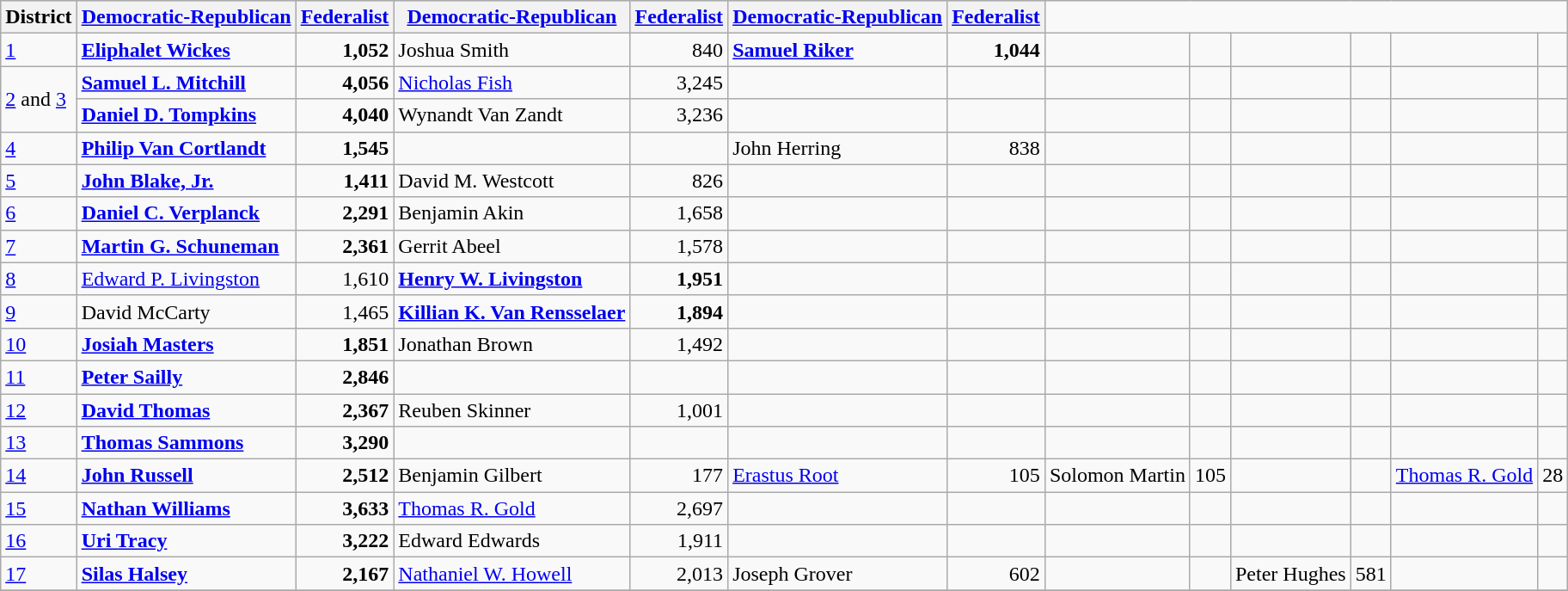<table class=wikitable>
<tr bgcolor=lightgrey>
<th>District</th>
<th><a href='#'>Democratic-Republican</a></th>
<th><a href='#'>Federalist</a></th>
<th><a href='#'>Democratic-Republican</a></th>
<th><a href='#'>Federalist</a></th>
<th><a href='#'>Democratic-Republican</a></th>
<th><a href='#'>Federalist</a></th>
</tr>
<tr>
<td><a href='#'>1</a></td>
<td><strong><a href='#'>Eliphalet Wickes</a></strong></td>
<td align="right"><strong>1,052</strong></td>
<td>Joshua Smith</td>
<td align="right">840</td>
<td><strong><a href='#'>Samuel Riker</a></strong></td>
<td align="right"><strong>1,044</strong></td>
<td></td>
<td></td>
<td></td>
<td></td>
<td></td>
<td></td>
</tr>
<tr>
<td rowspan=2><a href='#'>2</a> and <a href='#'>3</a></td>
<td><strong><a href='#'>Samuel L. Mitchill</a></strong></td>
<td align="right"><strong>4,056</strong></td>
<td><a href='#'>Nicholas Fish</a></td>
<td align="right">3,245</td>
<td></td>
<td></td>
<td></td>
<td></td>
<td></td>
<td></td>
<td></td>
<td></td>
</tr>
<tr>
<td><strong><a href='#'>Daniel D. Tompkins</a></strong></td>
<td align="right"><strong>4,040</strong></td>
<td>Wynandt Van Zandt</td>
<td align="right">3,236</td>
<td></td>
<td></td>
<td></td>
<td></td>
<td></td>
<td></td>
<td></td>
<td></td>
</tr>
<tr>
<td><a href='#'>4</a></td>
<td><strong><a href='#'>Philip Van Cortlandt</a></strong></td>
<td align="right"><strong>1,545</strong></td>
<td></td>
<td></td>
<td>John Herring</td>
<td align="right">838</td>
<td></td>
<td></td>
<td></td>
<td></td>
<td></td>
<td></td>
</tr>
<tr>
<td><a href='#'>5</a></td>
<td><strong><a href='#'>John Blake, Jr.</a></strong></td>
<td align="right"><strong>1,411</strong></td>
<td>David M. Westcott</td>
<td align="right">826</td>
<td></td>
<td></td>
<td></td>
<td></td>
<td></td>
<td></td>
<td></td>
<td></td>
</tr>
<tr>
<td><a href='#'>6</a></td>
<td><strong><a href='#'>Daniel C. Verplanck</a></strong></td>
<td align="right"><strong>2,291</strong></td>
<td>Benjamin Akin</td>
<td align="right">1,658</td>
<td></td>
<td></td>
<td></td>
<td></td>
<td></td>
<td></td>
<td></td>
<td></td>
</tr>
<tr>
<td><a href='#'>7</a></td>
<td><strong><a href='#'>Martin G. Schuneman</a></strong></td>
<td align="right"><strong>2,361</strong></td>
<td>Gerrit Abeel</td>
<td align="right">1,578</td>
<td></td>
<td></td>
<td></td>
<td></td>
<td></td>
<td></td>
<td></td>
<td></td>
</tr>
<tr>
<td><a href='#'>8</a></td>
<td><a href='#'>Edward P. Livingston</a></td>
<td align="right">1,610</td>
<td><strong><a href='#'>Henry W. Livingston</a></strong></td>
<td align="right"><strong>1,951</strong></td>
<td></td>
<td></td>
<td></td>
<td></td>
<td></td>
<td></td>
<td></td>
<td></td>
</tr>
<tr>
<td><a href='#'>9</a></td>
<td>David McCarty</td>
<td align="right">1,465</td>
<td><strong><a href='#'>Killian K. Van Rensselaer</a></strong></td>
<td align="right"><strong>1,894</strong></td>
<td></td>
<td></td>
<td></td>
<td></td>
<td></td>
<td></td>
<td></td>
<td></td>
</tr>
<tr>
<td><a href='#'>10</a></td>
<td><strong><a href='#'>Josiah Masters</a></strong></td>
<td align="right"><strong>1,851</strong></td>
<td>Jonathan Brown</td>
<td align="right">1,492</td>
<td></td>
<td></td>
<td></td>
<td></td>
<td></td>
<td></td>
<td></td>
<td></td>
</tr>
<tr>
<td><a href='#'>11</a></td>
<td><strong><a href='#'>Peter Sailly</a></strong></td>
<td align="right"><strong>2,846</strong></td>
<td></td>
<td></td>
<td></td>
<td></td>
<td></td>
<td></td>
<td></td>
<td></td>
<td></td>
<td></td>
</tr>
<tr>
<td><a href='#'>12</a></td>
<td><strong><a href='#'>David Thomas</a></strong></td>
<td align="right"><strong>2,367</strong></td>
<td>Reuben Skinner</td>
<td align="right">1,001</td>
<td></td>
<td></td>
<td></td>
<td></td>
<td></td>
<td></td>
<td></td>
<td></td>
</tr>
<tr>
<td><a href='#'>13</a></td>
<td><strong><a href='#'>Thomas Sammons</a></strong></td>
<td align="right"><strong>3,290</strong></td>
<td></td>
<td></td>
<td></td>
<td></td>
<td></td>
<td></td>
<td></td>
<td></td>
<td></td>
<td></td>
</tr>
<tr>
<td><a href='#'>14</a></td>
<td><strong><a href='#'>John Russell</a></strong></td>
<td align="right"><strong>2,512</strong></td>
<td>Benjamin Gilbert</td>
<td align="right">177</td>
<td><a href='#'>Erastus Root</a></td>
<td align="right">105</td>
<td>Solomon Martin</td>
<td align="right">105</td>
<td></td>
<td></td>
<td><a href='#'>Thomas R. Gold</a></td>
<td align="right">28</td>
</tr>
<tr>
<td><a href='#'>15</a></td>
<td><strong><a href='#'>Nathan Williams</a></strong></td>
<td align="right"><strong>3,633</strong></td>
<td><a href='#'>Thomas R. Gold</a></td>
<td align="right">2,697</td>
<td></td>
<td></td>
<td></td>
<td></td>
<td></td>
<td></td>
<td></td>
<td></td>
</tr>
<tr>
<td><a href='#'>16</a></td>
<td><strong><a href='#'>Uri Tracy</a></strong></td>
<td align="right"><strong>3,222</strong></td>
<td>Edward Edwards</td>
<td align="right">1,911</td>
<td></td>
<td></td>
<td></td>
<td></td>
<td></td>
<td></td>
<td></td>
<td></td>
</tr>
<tr>
<td><a href='#'>17</a></td>
<td><strong><a href='#'>Silas Halsey</a></strong></td>
<td align="right"><strong>2,167</strong></td>
<td><a href='#'>Nathaniel W. Howell</a></td>
<td align="right">2,013</td>
<td>Joseph Grover</td>
<td align="right">602</td>
<td></td>
<td></td>
<td>Peter Hughes</td>
<td align="right">581</td>
<td></td>
<td></td>
</tr>
<tr>
</tr>
</table>
